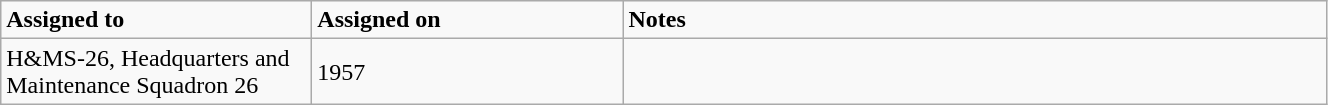<table class="wikitable" style="width: 70%;">
<tr>
<td style="width: 200px;"><strong>Assigned to</strong></td>
<td style="width: 200px;"><strong>Assigned on</strong></td>
<td><strong>Notes</strong></td>
</tr>
<tr>
<td>H&MS-26, Headquarters and Maintenance Squadron 26</td>
<td>1957</td>
<td></td>
</tr>
</table>
